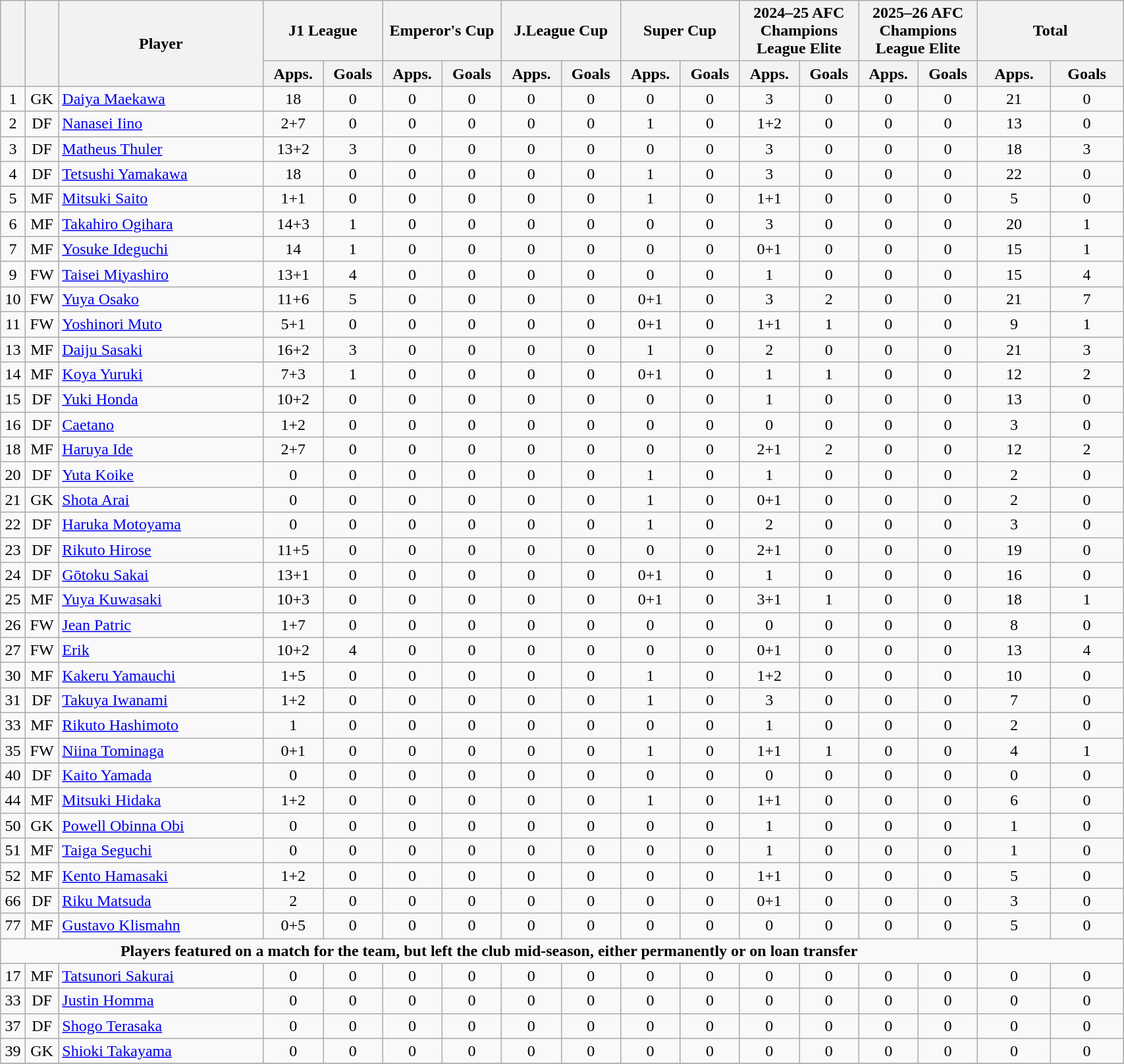<table class="wikitable" style="text-align:center; font-size:100%; width:90%;">
<tr>
<th rowspan=2></th>
<th rowspan=2></th>
<th rowspan=2 width="200">Player</th>
<th colspan=2 width="105">J1 League</th>
<th colspan=2 width="105">Emperor's Cup</th>
<th colspan=2 width="105">J.League Cup</th>
<th colspan=2 width="105">Super Cup</th>
<th colspan=2 width="105">2024–25 AFC Champions League Elite</th>
<th colspan=2 width="105">2025–26 AFC Champions League Elite</th>
<th colspan=2 width="130">Total</th>
</tr>
<tr>
<th>Apps.</th>
<th> Goals</th>
<th>Apps.</th>
<th> Goals</th>
<th>Apps.</th>
<th> Goals</th>
<th>Apps.</th>
<th> Goals</th>
<th>Apps.</th>
<th> Goals</th>
<th>Apps.</th>
<th> Goals</th>
<th>Apps.</th>
<th> Goals</th>
</tr>
<tr>
<td>1</td>
<td>GK</td>
<td style="text-align:left"> <a href='#'>Daiya Maekawa</a></td>
<td>18</td>
<td>0</td>
<td>0</td>
<td>0</td>
<td>0</td>
<td>0</td>
<td>0</td>
<td>0</td>
<td>3</td>
<td>0</td>
<td>0</td>
<td>0</td>
<td>21</td>
<td>0</td>
</tr>
<tr>
<td>2</td>
<td>DF</td>
<td style="text-align:left"> <a href='#'>Nanasei Iino</a></td>
<td>2+7</td>
<td>0</td>
<td>0</td>
<td>0</td>
<td>0</td>
<td>0</td>
<td>1</td>
<td>0</td>
<td>1+2</td>
<td>0</td>
<td>0</td>
<td>0</td>
<td>13</td>
<td>0</td>
</tr>
<tr>
<td>3</td>
<td>DF</td>
<td style="text-align:left"> <a href='#'>Matheus Thuler</a></td>
<td>13+2</td>
<td>3</td>
<td>0</td>
<td>0</td>
<td>0</td>
<td>0</td>
<td>0</td>
<td>0</td>
<td>3</td>
<td>0</td>
<td>0</td>
<td>0</td>
<td>18</td>
<td>3</td>
</tr>
<tr>
<td>4</td>
<td>DF</td>
<td style="text-align:left"> <a href='#'>Tetsushi Yamakawa</a></td>
<td>18</td>
<td>0</td>
<td>0</td>
<td>0</td>
<td>0</td>
<td>0</td>
<td>1</td>
<td>0</td>
<td>3</td>
<td>0</td>
<td>0</td>
<td>0</td>
<td>22</td>
<td>0</td>
</tr>
<tr>
<td>5</td>
<td>MF</td>
<td style="text-align:left"> <a href='#'>Mitsuki Saito</a></td>
<td>1+1</td>
<td>0</td>
<td>0</td>
<td>0</td>
<td>0</td>
<td>0</td>
<td>1</td>
<td>0</td>
<td>1+1</td>
<td>0</td>
<td>0</td>
<td>0</td>
<td>5</td>
<td>0</td>
</tr>
<tr>
<td>6</td>
<td>MF</td>
<td style="text-align:left"> <a href='#'>Takahiro Ogihara</a></td>
<td>14+3</td>
<td>1</td>
<td>0</td>
<td>0</td>
<td>0</td>
<td>0</td>
<td>0</td>
<td>0</td>
<td>3</td>
<td>0</td>
<td>0</td>
<td>0</td>
<td>20</td>
<td>1</td>
</tr>
<tr>
<td>7</td>
<td>MF</td>
<td style="text-align:left"> <a href='#'>Yosuke Ideguchi</a></td>
<td>14</td>
<td>1</td>
<td>0</td>
<td>0</td>
<td>0</td>
<td>0</td>
<td>0</td>
<td>0</td>
<td>0+1</td>
<td>0</td>
<td>0</td>
<td>0</td>
<td>15</td>
<td>1</td>
</tr>
<tr>
<td>9</td>
<td>FW</td>
<td style="text-align:left"> <a href='#'>Taisei Miyashiro</a></td>
<td>13+1</td>
<td>4</td>
<td>0</td>
<td>0</td>
<td>0</td>
<td>0</td>
<td>0</td>
<td>0</td>
<td>1</td>
<td>0</td>
<td>0</td>
<td>0</td>
<td>15</td>
<td>4</td>
</tr>
<tr>
<td>10</td>
<td>FW</td>
<td style="text-align:left"> <a href='#'>Yuya Osako</a></td>
<td>11+6</td>
<td>5</td>
<td>0</td>
<td>0</td>
<td>0</td>
<td>0</td>
<td>0+1</td>
<td>0</td>
<td>3</td>
<td>2</td>
<td>0</td>
<td>0</td>
<td>21</td>
<td>7</td>
</tr>
<tr>
<td>11</td>
<td>FW</td>
<td style="text-align:left"> <a href='#'>Yoshinori Muto</a></td>
<td>5+1</td>
<td>0</td>
<td>0</td>
<td>0</td>
<td>0</td>
<td>0</td>
<td>0+1</td>
<td>0</td>
<td>1+1</td>
<td>1</td>
<td>0</td>
<td>0</td>
<td>9</td>
<td>1</td>
</tr>
<tr>
<td>13</td>
<td>MF</td>
<td style="text-align:left"> <a href='#'>Daiju Sasaki</a></td>
<td>16+2</td>
<td>3</td>
<td>0</td>
<td>0</td>
<td>0</td>
<td>0</td>
<td>1</td>
<td>0</td>
<td>2</td>
<td>0</td>
<td>0</td>
<td>0</td>
<td>21</td>
<td>3</td>
</tr>
<tr>
<td>14</td>
<td>MF</td>
<td style="text-align:left"> <a href='#'>Koya Yuruki</a></td>
<td>7+3</td>
<td>1</td>
<td>0</td>
<td>0</td>
<td>0</td>
<td>0</td>
<td>0+1</td>
<td>0</td>
<td>1</td>
<td>1</td>
<td>0</td>
<td>0</td>
<td>12</td>
<td>2</td>
</tr>
<tr>
<td>15</td>
<td>DF</td>
<td style="text-align:left"> <a href='#'>Yuki Honda</a></td>
<td>10+2</td>
<td>0</td>
<td>0</td>
<td>0</td>
<td>0</td>
<td>0</td>
<td>0</td>
<td>0</td>
<td>1</td>
<td>0</td>
<td>0</td>
<td>0</td>
<td>13</td>
<td>0</td>
</tr>
<tr>
<td>16</td>
<td>DF</td>
<td style="text-align:left"> <a href='#'>Caetano</a></td>
<td>1+2</td>
<td>0</td>
<td>0</td>
<td>0</td>
<td>0</td>
<td>0</td>
<td>0</td>
<td>0</td>
<td>0</td>
<td>0</td>
<td>0</td>
<td>0</td>
<td>3</td>
<td>0</td>
</tr>
<tr>
<td>18</td>
<td>MF</td>
<td style="text-align:left"> <a href='#'>Haruya Ide</a></td>
<td>2+7</td>
<td>0</td>
<td>0</td>
<td>0</td>
<td>0</td>
<td>0</td>
<td>0</td>
<td>0</td>
<td>2+1</td>
<td>2</td>
<td>0</td>
<td>0</td>
<td>12</td>
<td>2</td>
</tr>
<tr>
<td>20</td>
<td>DF</td>
<td style="text-align:left"> <a href='#'>Yuta Koike</a></td>
<td>0</td>
<td>0</td>
<td>0</td>
<td>0</td>
<td>0</td>
<td>0</td>
<td>1</td>
<td>0</td>
<td>1</td>
<td>0</td>
<td>0</td>
<td>0</td>
<td>2</td>
<td>0</td>
</tr>
<tr>
<td>21</td>
<td>GK</td>
<td style="text-align:left"> <a href='#'>Shota Arai</a></td>
<td>0</td>
<td>0</td>
<td>0</td>
<td>0</td>
<td>0</td>
<td>0</td>
<td>1</td>
<td>0</td>
<td>0+1</td>
<td>0</td>
<td>0</td>
<td>0</td>
<td>2</td>
<td>0</td>
</tr>
<tr>
<td>22</td>
<td>DF</td>
<td style="text-align:left"> <a href='#'>Haruka Motoyama</a></td>
<td>0</td>
<td>0</td>
<td>0</td>
<td>0</td>
<td>0</td>
<td>0</td>
<td>1</td>
<td>0</td>
<td>2</td>
<td>0</td>
<td>0</td>
<td>0</td>
<td>3</td>
<td>0</td>
</tr>
<tr>
<td>23</td>
<td>DF</td>
<td style="text-align:left"> <a href='#'>Rikuto Hirose</a></td>
<td>11+5</td>
<td>0</td>
<td>0</td>
<td>0</td>
<td>0</td>
<td>0</td>
<td>0</td>
<td>0</td>
<td>2+1</td>
<td>0</td>
<td>0</td>
<td>0</td>
<td>19</td>
<td>0</td>
</tr>
<tr>
<td>24</td>
<td>DF</td>
<td style="text-align:left"> <a href='#'>Gōtoku Sakai</a></td>
<td>13+1</td>
<td>0</td>
<td>0</td>
<td>0</td>
<td>0</td>
<td>0</td>
<td>0+1</td>
<td>0</td>
<td>1</td>
<td>0</td>
<td>0</td>
<td>0</td>
<td>16</td>
<td>0</td>
</tr>
<tr>
<td>25</td>
<td>MF</td>
<td style="text-align:left"> <a href='#'>Yuya Kuwasaki</a></td>
<td>10+3</td>
<td>0</td>
<td>0</td>
<td>0</td>
<td>0</td>
<td>0</td>
<td>0+1</td>
<td>0</td>
<td>3+1</td>
<td>1</td>
<td>0</td>
<td>0</td>
<td>18</td>
<td>1</td>
</tr>
<tr>
<td>26</td>
<td>FW</td>
<td style="text-align:left"> <a href='#'>Jean Patric</a></td>
<td>1+7</td>
<td>0</td>
<td>0</td>
<td>0</td>
<td>0</td>
<td>0</td>
<td>0</td>
<td>0</td>
<td>0</td>
<td>0</td>
<td>0</td>
<td>0</td>
<td>8</td>
<td>0</td>
</tr>
<tr>
<td>27</td>
<td>FW</td>
<td style="text-align:left"> <a href='#'>Erik</a></td>
<td>10+2</td>
<td>4</td>
<td>0</td>
<td>0</td>
<td>0</td>
<td>0</td>
<td>0</td>
<td>0</td>
<td>0+1</td>
<td>0</td>
<td>0</td>
<td>0</td>
<td>13</td>
<td>4</td>
</tr>
<tr>
<td>30</td>
<td>MF</td>
<td style="text-align:left"> <a href='#'>Kakeru Yamauchi</a></td>
<td>1+5</td>
<td>0</td>
<td>0</td>
<td>0</td>
<td>0</td>
<td>0</td>
<td>1</td>
<td>0</td>
<td>1+2</td>
<td>0</td>
<td>0</td>
<td>0</td>
<td>10</td>
<td>0</td>
</tr>
<tr>
<td>31</td>
<td>DF</td>
<td style="text-align:left"> <a href='#'>Takuya Iwanami</a></td>
<td>1+2</td>
<td>0</td>
<td>0</td>
<td>0</td>
<td>0</td>
<td>0</td>
<td>1</td>
<td>0</td>
<td>3</td>
<td>0</td>
<td>0</td>
<td>0</td>
<td>7</td>
<td>0</td>
</tr>
<tr>
<td>33</td>
<td>MF</td>
<td style="text-align:left"> <a href='#'>Rikuto Hashimoto</a></td>
<td>1</td>
<td>0</td>
<td>0</td>
<td>0</td>
<td>0</td>
<td>0</td>
<td>0</td>
<td>0</td>
<td>1</td>
<td>0</td>
<td>0</td>
<td>0</td>
<td>2</td>
<td>0</td>
</tr>
<tr>
<td>35</td>
<td>FW</td>
<td style="text-align:left"> <a href='#'>Niina Tominaga</a></td>
<td>0+1</td>
<td>0</td>
<td>0</td>
<td>0</td>
<td>0</td>
<td>0</td>
<td>1</td>
<td>0</td>
<td>1+1</td>
<td>1</td>
<td>0</td>
<td>0</td>
<td>4</td>
<td>1</td>
</tr>
<tr>
<td>40</td>
<td>DF</td>
<td style="text-align:left"> <a href='#'>Kaito Yamada</a></td>
<td>0</td>
<td>0</td>
<td>0</td>
<td>0</td>
<td>0</td>
<td>0</td>
<td>0</td>
<td>0</td>
<td>0</td>
<td>0</td>
<td>0</td>
<td>0</td>
<td>0</td>
<td>0</td>
</tr>
<tr>
<td>44</td>
<td>MF</td>
<td style="text-align:left"> <a href='#'>Mitsuki Hidaka</a></td>
<td>1+2</td>
<td>0</td>
<td>0</td>
<td>0</td>
<td>0</td>
<td>0</td>
<td>1</td>
<td>0</td>
<td>1+1</td>
<td>0</td>
<td>0</td>
<td>0</td>
<td>6</td>
<td>0</td>
</tr>
<tr>
<td>50</td>
<td>GK</td>
<td style="text-align:left"> <a href='#'>Powell Obinna Obi</a></td>
<td>0</td>
<td>0</td>
<td>0</td>
<td>0</td>
<td>0</td>
<td>0</td>
<td>0</td>
<td>0</td>
<td>1</td>
<td>0</td>
<td>0</td>
<td>0</td>
<td>1</td>
<td>0</td>
</tr>
<tr>
<td>51</td>
<td>MF</td>
<td style="text-align:left"> <a href='#'>Taiga Seguchi</a></td>
<td>0</td>
<td>0</td>
<td>0</td>
<td>0</td>
<td>0</td>
<td>0</td>
<td>0</td>
<td>0</td>
<td>1</td>
<td>0</td>
<td>0</td>
<td>0</td>
<td>1</td>
<td>0</td>
</tr>
<tr>
<td>52</td>
<td>MF</td>
<td style="text-align:left"> <a href='#'>Kento Hamasaki</a></td>
<td>1+2</td>
<td>0</td>
<td>0</td>
<td>0</td>
<td>0</td>
<td>0</td>
<td>0</td>
<td>0</td>
<td>1+1</td>
<td>0</td>
<td>0</td>
<td>0</td>
<td>5</td>
<td>0</td>
</tr>
<tr>
<td>66</td>
<td>DF</td>
<td style="text-align:left"> <a href='#'>Riku Matsuda</a></td>
<td>2</td>
<td>0</td>
<td>0</td>
<td>0</td>
<td>0</td>
<td>0</td>
<td>0</td>
<td>0</td>
<td>0+1</td>
<td>0</td>
<td>0</td>
<td>0</td>
<td>3</td>
<td>0</td>
</tr>
<tr>
<td>77</td>
<td>MF</td>
<td style="text-align:left"> <a href='#'>Gustavo Klismahn</a></td>
<td>0+5</td>
<td>0</td>
<td>0</td>
<td>0</td>
<td>0</td>
<td>0</td>
<td>0</td>
<td>0</td>
<td>0</td>
<td>0</td>
<td>0</td>
<td>0</td>
<td>5</td>
<td>0</td>
</tr>
<tr>
<td colspan="15"><strong>Players featured on a match for the team, but left the club mid-season, either permanently or on loan transfer</strong></td>
</tr>
<tr>
<td>17</td>
<td>MF</td>
<td style="text-align:left"> <a href='#'>Tatsunori Sakurai</a></td>
<td>0</td>
<td>0</td>
<td>0</td>
<td>0</td>
<td>0</td>
<td>0</td>
<td>0</td>
<td>0</td>
<td>0</td>
<td>0</td>
<td>0</td>
<td>0</td>
<td>0</td>
<td>0</td>
</tr>
<tr>
<td>33</td>
<td>DF</td>
<td style="text-align:left"> <a href='#'>Justin Homma</a></td>
<td>0</td>
<td>0</td>
<td>0</td>
<td>0</td>
<td>0</td>
<td>0</td>
<td>0</td>
<td>0</td>
<td>0</td>
<td>0</td>
<td>0</td>
<td>0</td>
<td>0</td>
<td>0</td>
</tr>
<tr>
<td>37</td>
<td>DF</td>
<td style="text-align:left"> <a href='#'>Shogo Terasaka</a></td>
<td>0</td>
<td>0</td>
<td>0</td>
<td>0</td>
<td>0</td>
<td>0</td>
<td>0</td>
<td>0</td>
<td>0</td>
<td>0</td>
<td>0</td>
<td>0</td>
<td>0</td>
<td>0</td>
</tr>
<tr>
<td>39</td>
<td>GK</td>
<td style="text-align:left"> <a href='#'>Shioki Takayama</a></td>
<td>0</td>
<td>0</td>
<td>0</td>
<td>0</td>
<td>0</td>
<td>0</td>
<td>0</td>
<td>0</td>
<td>0</td>
<td>0</td>
<td>0</td>
<td>0</td>
<td>0</td>
<td>0</td>
</tr>
<tr>
</tr>
</table>
